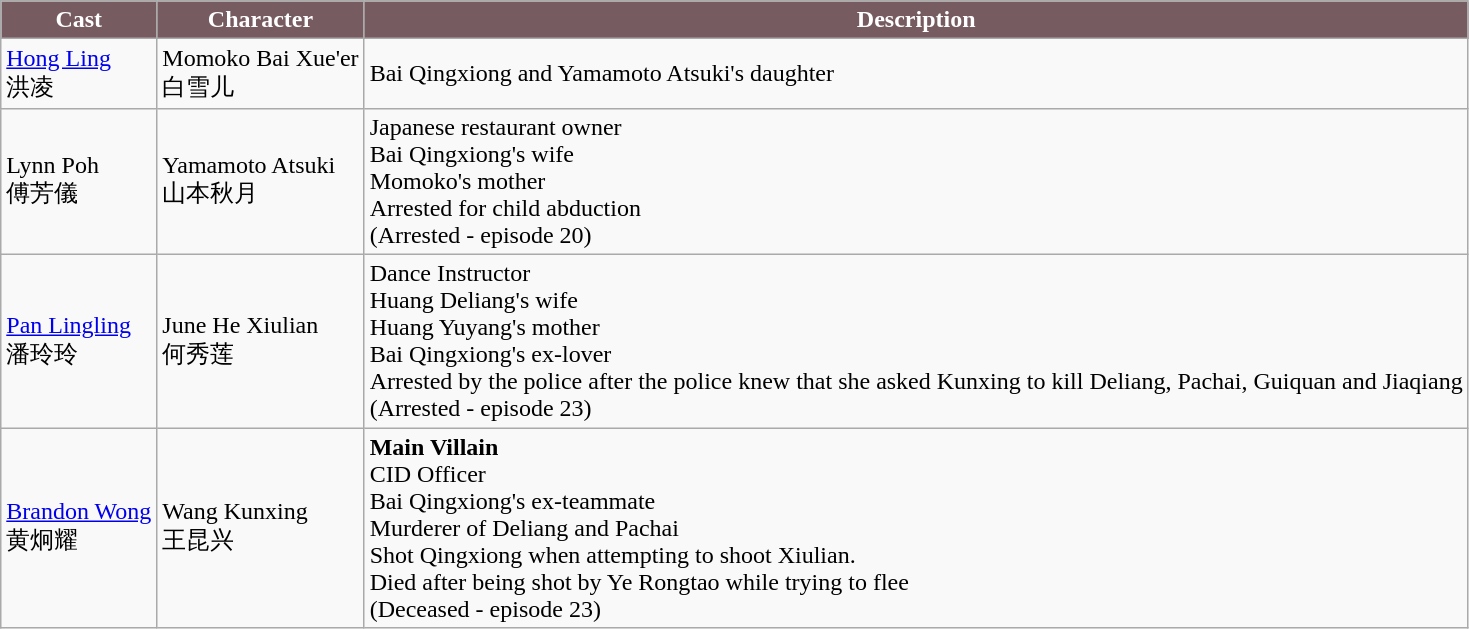<table class="wikitable">
<tr>
<th style="background:#765b60; color:white">Cast</th>
<th style="background:#765b60; color:white">Character</th>
<th style="background:#765b60; color:white">Description</th>
</tr>
<tr>
<td><a href='#'>Hong Ling</a> <br> 洪凌</td>
<td>Momoko Bai Xue'er <br> 白雪儿</td>
<td>Bai Qingxiong and Yamamoto Atsuki's daughter</td>
</tr>
<tr>
<td>Lynn Poh <br> 傅芳儀</td>
<td>Yamamoto Atsuki <br> 山本秋月</td>
<td>Japanese restaurant owner <br> Bai Qingxiong's wife <br> Momoko's mother <br> Arrested for child abduction <br> (Arrested - episode 20)</td>
</tr>
<tr>
<td><a href='#'>Pan Lingling</a> <br> 潘玲玲</td>
<td>June He Xiulian <br> 何秀莲</td>
<td>Dance Instructor <br> Huang Deliang's wife <br> Huang Yuyang's mother <br> Bai Qingxiong's ex-lover<br>Arrested by the police after the police knew that she asked Kunxing to kill Deliang, Pachai, Guiquan and Jiaqiang<br>(Arrested - episode 23)</td>
</tr>
<tr>
<td><a href='#'>Brandon Wong</a> <br> 黄炯耀</td>
<td>Wang Kunxing <br> 王昆兴</td>
<td><strong>Main Villain</strong> <br> CID Officer <br> Bai Qingxiong's ex-teammate <br> Murderer of Deliang and Pachai<br>Shot Qingxiong when attempting to shoot Xiulian.<br>Died after being shot by Ye Rongtao while trying to flee<br>(Deceased - episode 23)</td>
</tr>
</table>
